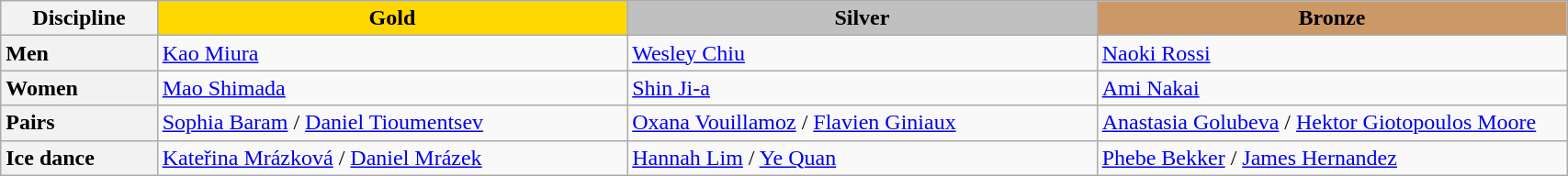<table class="wikitable unsortable" style="text-align:left; width:90%;">
<tr>
<th scope="col" style="text-align:center; width:10%">Discipline</th>
<td scope="col" style="text-align:center; width:30%; background:gold"><strong>Gold</strong></td>
<td scope="col" style="text-align:center; width:30%; background:silver"><strong>Silver</strong></td>
<td scope="col" style="text-align:center; width:30%; background:#c96"><strong>Bronze</strong></td>
</tr>
<tr>
<th scope="row" style="text-align:left">Men</th>
<td> <a href='#'>Kao Miura</a></td>
<td> <a href='#'>Wesley Chiu</a></td>
<td> <a href='#'>Naoki Rossi</a></td>
</tr>
<tr>
<th scope="row" style="text-align:left">Women</th>
<td> <a href='#'>Mao Shimada</a></td>
<td> <a href='#'>Shin Ji-a</a></td>
<td> <a href='#'>Ami Nakai</a></td>
</tr>
<tr>
<th scope="row" style="text-align:left">Pairs</th>
<td> <a href='#'>Sophia Baram</a> / <a href='#'>Daniel Tioumentsev</a></td>
<td> <a href='#'>Oxana Vouillamoz</a> / <a href='#'>Flavien Giniaux</a></td>
<td> <a href='#'>Anastasia Golubeva</a> / <a href='#'>Hektor Giotopoulos Moore</a></td>
</tr>
<tr>
<th scope="row" style="text-align:left">Ice dance</th>
<td> <a href='#'>Kateřina Mrázková</a> / <a href='#'>Daniel Mrázek</a></td>
<td> <a href='#'>Hannah Lim</a> / <a href='#'>Ye Quan</a></td>
<td> <a href='#'>Phebe Bekker</a> / <a href='#'>James Hernandez</a></td>
</tr>
</table>
